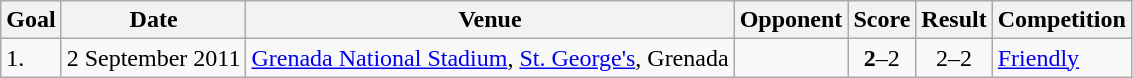<table class="wikitable plainrowheaders sortable">
<tr>
<th>Goal</th>
<th>Date</th>
<th>Venue</th>
<th>Opponent</th>
<th>Score</th>
<th>Result</th>
<th>Competition</th>
</tr>
<tr>
<td>1.</td>
<td>2 September 2011</td>
<td><a href='#'>Grenada National Stadium</a>, <a href='#'>St. George's</a>, Grenada</td>
<td></td>
<td align=center><strong>2</strong>–2</td>
<td align=center>2–2</td>
<td><a href='#'>Friendly</a></td>
</tr>
</table>
